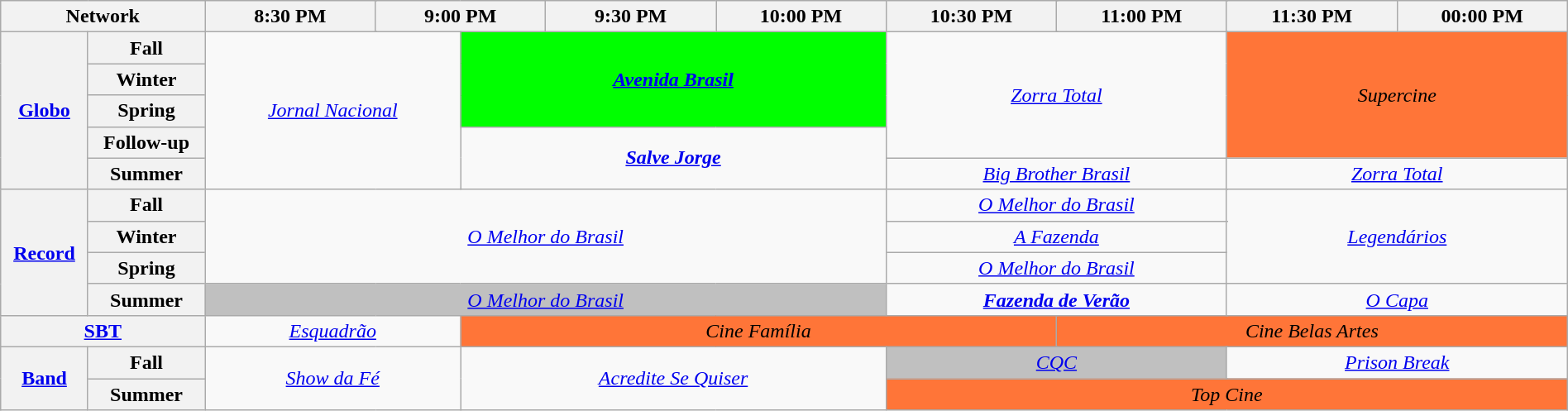<table class="wikitable" style="width:100%;margin-right:0;text-align:center">
<tr>
<th colspan=2 style="width:12%;">Network</th>
<th colspan=2 style="width:10%;">8:30 PM</th>
<th colspan=2 style="width:10%;">9:00 PM</th>
<th colspan=2 style="width:10%;">9:30 PM</th>
<th colspan=2 style="width:10%;">10:00 PM</th>
<th colspan=2 style="width:10%;">10:30 PM</th>
<th colspan=2 style="width:10%;">11:00 PM</th>
<th colspan=2 style="width:10%;">11:30 PM</th>
<th colspan=2 style="width:10%;">00:00 PM</th>
</tr>
<tr>
<th rowspan=5><a href='#'>Globo</a></th>
<th>Fall</th>
<td rowspan=5 colspan=3><em><a href='#'>Jornal Nacional</a></em></td>
<td rowspan=3 colspan=5 bgcolor="00FF00"><strong><em><a href='#'>Avenida Brasil</a></em></strong></td>
<td rowspan=4 colspan=4><em><a href='#'>Zorra Total</a></em></td>
<td rowspan=4 colspan=4 bgcolor="FF7538"><em>Supercine</em></td>
</tr>
<tr>
<th>Winter</th>
</tr>
<tr>
<th>Spring</th>
</tr>
<tr>
<th>Follow-up</th>
<td rowspan=2 colspan=5><strong><em><a href='#'>Salve Jorge</a></em></strong></td>
</tr>
<tr>
<th>Summer</th>
<td colspan=4><em><a href='#'>Big Brother Brasil</a></em></td>
<td colspan=4><em><a href='#'>Zorra Total</a></em></td>
</tr>
<tr>
<th rowspan=4><a href='#'>Record</a></th>
<th>Fall</th>
<td rowspan=3 colspan=8><em><a href='#'>O Melhor do Brasil</a></em></td>
<td colspan=4><em><a href='#'>O Melhor do Brasil</a></em></td>
<td rowspan=3 colspan=4><em><a href='#'>Legendários</a></em></td>
</tr>
<tr>
<th>Winter</th>
<td colspan=4><em><a href='#'>A Fazenda</a></em></td>
</tr>
<tr>
<th>Spring</th>
<td colspan=4><em><a href='#'>O Melhor do Brasil</a></em></td>
</tr>
<tr>
<th>Summer</th>
<td colspan=8 bgcolor="C0C0C0"><em><a href='#'>O Melhor do Brasil</a></em></td>
<td colspan=4><strong><em><a href='#'>Fazenda de Verão</a></em></strong></td>
<td colspan=4><em><a href='#'>O Capa</a></em></td>
</tr>
<tr>
<th colspan=2><a href='#'>SBT</a></th>
<td colspan=3><em><a href='#'>Esquadrão</a></em></td>
<td colspan=7 bgcolor="FF7538"><em>Cine Família</em></td>
<td colspan=6 bgcolor="FF7538"><em>Cine Belas Artes</em></td>
</tr>
<tr>
<th rowspan=2><a href='#'>Band</a></th>
<th>Fall</th>
<td rowspan=2 colspan=3><em><a href='#'>Show da Fé</a></em></td>
<td rowspan=2 colspan=5><em><a href='#'>Acredite Se Quiser</a></em></td>
<td colspan=4 bgcolor="C0C0C0"><em><a href='#'>CQC</a></em></td>
<td colspan=4><em><a href='#'>Prison Break</a></em></td>
</tr>
<tr>
<th>Summer</th>
<td colspan=8 bgcolor="FF7538"><em>Top Cine</em></td>
</tr>
</table>
